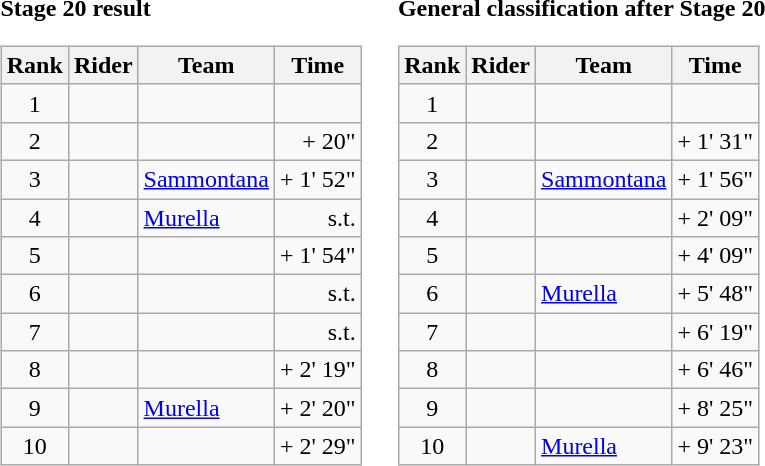<table>
<tr>
<td><strong>Stage 20 result</strong><br><table class="wikitable">
<tr>
<th scope="col">Rank</th>
<th scope="col">Rider</th>
<th scope="col">Team</th>
<th scope="col">Time</th>
</tr>
<tr>
<td style="text-align:center;">1</td>
<td></td>
<td></td>
<td style="text-align:right;"></td>
</tr>
<tr>
<td style="text-align:center;">2</td>
<td></td>
<td></td>
<td style="text-align:right;">+ 20"</td>
</tr>
<tr>
<td style="text-align:center;">3</td>
<td></td>
<td><a href='#'>Sammontana</a></td>
<td style="text-align:right;">+ 1' 52"</td>
</tr>
<tr>
<td style="text-align:center;">4</td>
<td></td>
<td><a href='#'>Murella</a></td>
<td style="text-align:right;">s.t.</td>
</tr>
<tr>
<td style="text-align:center;">5</td>
<td></td>
<td></td>
<td style="text-align:right;">+ 1' 54"</td>
</tr>
<tr>
<td style="text-align:center;">6</td>
<td></td>
<td></td>
<td style="text-align:right;">s.t.</td>
</tr>
<tr>
<td style="text-align:center;">7</td>
<td></td>
<td></td>
<td style="text-align:right;">s.t.</td>
</tr>
<tr>
<td style="text-align:center;">8</td>
<td></td>
<td></td>
<td style="text-align:right;">+ 2' 19"</td>
</tr>
<tr>
<td style="text-align:center;">9</td>
<td></td>
<td><a href='#'>Murella</a></td>
<td style="text-align:right;">+ 2' 20"</td>
</tr>
<tr>
<td style="text-align:center;">10</td>
<td></td>
<td></td>
<td style="text-align:right;">+ 2' 29"</td>
</tr>
</table>
</td>
<td></td>
<td><strong>General classification after Stage 20</strong><br><table class="wikitable">
<tr>
<th scope="col">Rank</th>
<th scope="col">Rider</th>
<th scope="col">Team</th>
<th scope="col">Time</th>
</tr>
<tr>
<td style="text-align:center;">1</td>
<td></td>
<td></td>
<td style="text-align:right;"></td>
</tr>
<tr>
<td style="text-align:center;">2</td>
<td></td>
<td></td>
<td style="text-align:right;">+ 1' 31"</td>
</tr>
<tr>
<td style="text-align:center;">3</td>
<td></td>
<td><a href='#'>Sammontana</a></td>
<td style="text-align:right;">+ 1' 56"</td>
</tr>
<tr>
<td style="text-align:center;">4</td>
<td></td>
<td></td>
<td style="text-align:right;">+ 2' 09"</td>
</tr>
<tr>
<td style="text-align:center;">5</td>
<td></td>
<td></td>
<td style="text-align:right;">+ 4' 09"</td>
</tr>
<tr>
<td style="text-align:center;">6</td>
<td></td>
<td><a href='#'>Murella</a></td>
<td style="text-align:right;">+ 5' 48"</td>
</tr>
<tr>
<td style="text-align:center;">7</td>
<td></td>
<td></td>
<td style="text-align:right;">+ 6' 19"</td>
</tr>
<tr>
<td style="text-align:center;">8</td>
<td></td>
<td></td>
<td style="text-align:right;">+ 6' 46"</td>
</tr>
<tr>
<td style="text-align:center;">9</td>
<td></td>
<td></td>
<td style="text-align:right;">+ 8' 25"</td>
</tr>
<tr>
<td style="text-align:center;">10</td>
<td></td>
<td><a href='#'>Murella</a></td>
<td style="text-align:right;">+ 9' 23"</td>
</tr>
</table>
</td>
</tr>
</table>
